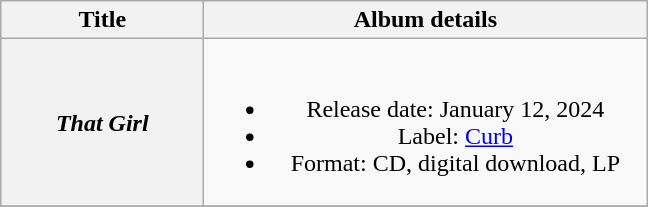<table class="wikitable plainrowheaders" style="text-align:center;">
<tr>
<th rowspan="1" style="width:8em;">Title</th>
<th rowspan="1" style="width:18em;">Album details</th>
</tr>
<tr>
<th scope="row"><em>That Girl</em></th>
<td><br><ul><li>Release date: January 12, 2024</li><li>Label: <a href='#'>Curb</a></li><li>Format: CD, digital download, LP</li></ul></td>
</tr>
<tr>
</tr>
</table>
